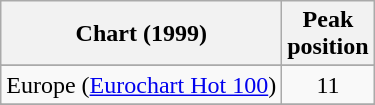<table class="wikitable sortable">
<tr>
<th>Chart (1999)</th>
<th>Peak<br>position</th>
</tr>
<tr>
</tr>
<tr>
<td>Europe (<a href='#'>Eurochart Hot 100</a>)</td>
<td align="center">11</td>
</tr>
<tr>
</tr>
<tr>
</tr>
</table>
